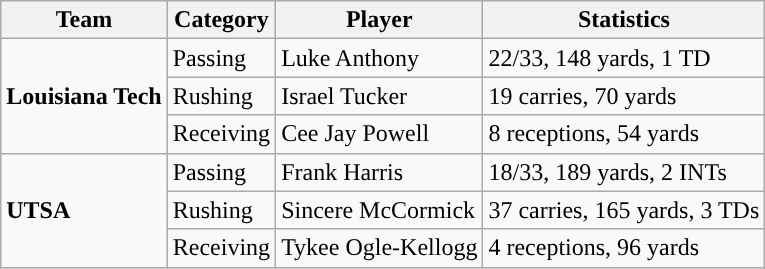<table class="wikitable" style="float: left;">
<tr>
<th>Team</th>
<th>Category</th>
<th>Player</th>
<th>Statistics</th>
</tr>
<tr>
<td rowspan=3><strong>Louisiana Tech</strong></td>
<td>Passing</td>
<td>Luke Anthony</td>
<td>22/33, 148 yards, 1 TD</td>
</tr>
<tr>
<td>Rushing</td>
<td>Israel Tucker</td>
<td>19 carries, 70 yards</td>
</tr>
<tr>
<td>Receiving</td>
<td>Cee Jay Powell</td>
<td>8 receptions, 54 yards</td>
</tr>
<tr>
<td rowspan=3><strong>UTSA</strong></td>
<td>Passing</td>
<td>Frank Harris</td>
<td>18/33, 189 yards, 2 INTs</td>
</tr>
<tr>
<td>Rushing</td>
<td>Sincere McCormick</td>
<td>37 carries, 165 yards, 3 TDs</td>
</tr>
<tr>
<td>Receiving</td>
<td>Tykee Ogle-Kellogg</td>
<td>4 receptions, 96 yards</td>
</tr>
</table>
